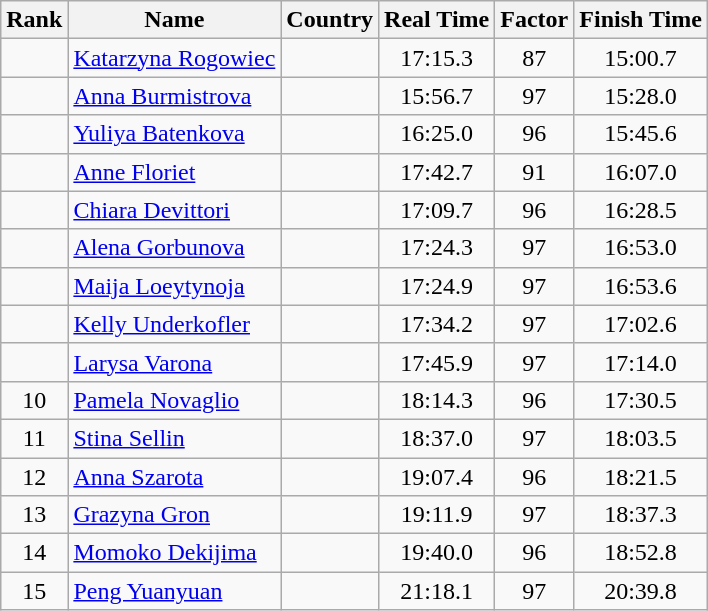<table class="wikitable sortable" style="text-align:center">
<tr>
<th>Rank</th>
<th>Name</th>
<th>Country</th>
<th>Real Time</th>
<th>Factor</th>
<th>Finish Time</th>
</tr>
<tr>
<td></td>
<td align=left><a href='#'>Katarzyna Rogowiec</a></td>
<td align=left></td>
<td>17:15.3</td>
<td>87</td>
<td>15:00.7</td>
</tr>
<tr>
<td></td>
<td align=left><a href='#'>Anna Burmistrova</a></td>
<td align=left></td>
<td>15:56.7</td>
<td>97</td>
<td>15:28.0</td>
</tr>
<tr>
<td></td>
<td align=left><a href='#'>Yuliya Batenkova</a></td>
<td align=left></td>
<td>16:25.0</td>
<td>96</td>
<td>15:45.6</td>
</tr>
<tr>
<td></td>
<td align=left><a href='#'>Anne Floriet</a></td>
<td align=left></td>
<td>17:42.7</td>
<td>91</td>
<td>16:07.0</td>
</tr>
<tr>
<td></td>
<td align=left><a href='#'>Chiara Devittori</a></td>
<td align=left></td>
<td>17:09.7</td>
<td>96</td>
<td>16:28.5</td>
</tr>
<tr>
<td></td>
<td align=left><a href='#'>Alena Gorbunova</a></td>
<td align=left></td>
<td>17:24.3</td>
<td>97</td>
<td>16:53.0</td>
</tr>
<tr>
<td></td>
<td align=left><a href='#'>Maija Loeytynoja</a></td>
<td align=left></td>
<td>17:24.9</td>
<td>97</td>
<td>16:53.6</td>
</tr>
<tr>
<td></td>
<td align=left><a href='#'>Kelly Underkofler</a></td>
<td align=left></td>
<td>17:34.2</td>
<td>97</td>
<td>17:02.6</td>
</tr>
<tr>
<td></td>
<td align=left><a href='#'>Larysa Varona</a></td>
<td align=left></td>
<td>17:45.9</td>
<td>97</td>
<td>17:14.0</td>
</tr>
<tr>
<td>10</td>
<td align=left><a href='#'>Pamela Novaglio</a></td>
<td align=left></td>
<td>18:14.3</td>
<td>96</td>
<td>17:30.5</td>
</tr>
<tr>
<td>11</td>
<td align=left><a href='#'>Stina Sellin</a></td>
<td align=left></td>
<td>18:37.0</td>
<td>97</td>
<td>18:03.5</td>
</tr>
<tr>
<td>12</td>
<td align=left><a href='#'>Anna Szarota</a></td>
<td align=left></td>
<td>19:07.4</td>
<td>96</td>
<td>18:21.5</td>
</tr>
<tr>
<td>13</td>
<td align=left><a href='#'>Grazyna Gron</a></td>
<td align=left></td>
<td>19:11.9</td>
<td>97</td>
<td>18:37.3</td>
</tr>
<tr>
<td>14</td>
<td align=left><a href='#'>Momoko Dekijima</a></td>
<td align=left></td>
<td>19:40.0</td>
<td>96</td>
<td>18:52.8</td>
</tr>
<tr>
<td>15</td>
<td align=left><a href='#'>Peng Yuanyuan</a></td>
<td align=left></td>
<td>21:18.1</td>
<td>97</td>
<td>20:39.8</td>
</tr>
</table>
